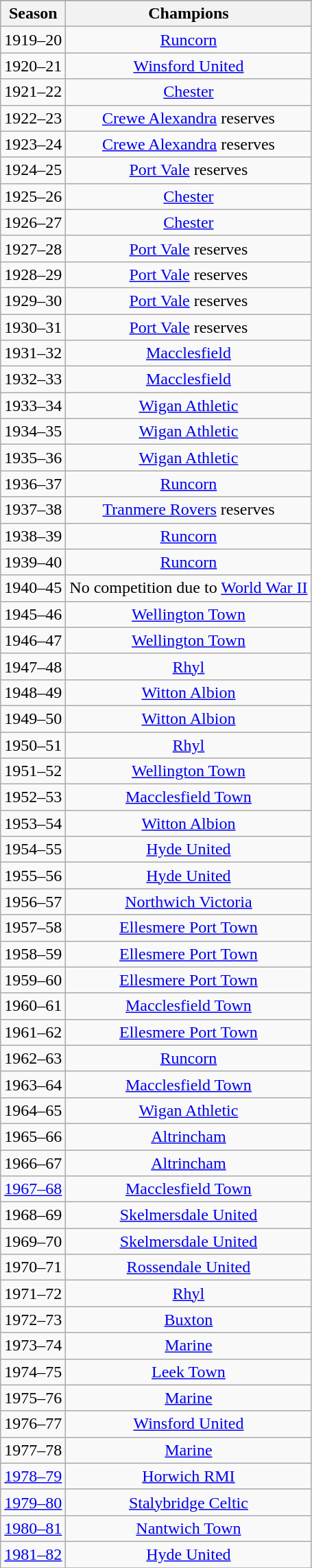<table class="wikitable" style="text-align: center">
<tr>
</tr>
<tr>
<th>Season</th>
<th>Champions</th>
</tr>
<tr>
<td>1919–20</td>
<td><a href='#'>Runcorn</a></td>
</tr>
<tr>
<td>1920–21</td>
<td><a href='#'>Winsford United</a></td>
</tr>
<tr>
<td>1921–22</td>
<td><a href='#'>Chester</a></td>
</tr>
<tr>
<td>1922–23</td>
<td><a href='#'>Crewe Alexandra</a> reserves</td>
</tr>
<tr>
<td>1923–24</td>
<td><a href='#'>Crewe Alexandra</a> reserves</td>
</tr>
<tr>
<td>1924–25</td>
<td><a href='#'>Port Vale</a> reserves</td>
</tr>
<tr>
<td>1925–26</td>
<td><a href='#'>Chester</a></td>
</tr>
<tr>
<td>1926–27</td>
<td><a href='#'>Chester</a></td>
</tr>
<tr>
<td>1927–28</td>
<td><a href='#'>Port Vale</a> reserves</td>
</tr>
<tr>
<td>1928–29</td>
<td><a href='#'>Port Vale</a> reserves</td>
</tr>
<tr>
<td>1929–30</td>
<td><a href='#'>Port Vale</a> reserves</td>
</tr>
<tr>
<td>1930–31</td>
<td><a href='#'>Port Vale</a> reserves</td>
</tr>
<tr>
<td>1931–32</td>
<td><a href='#'>Macclesfield</a></td>
</tr>
<tr>
<td>1932–33</td>
<td><a href='#'>Macclesfield</a></td>
</tr>
<tr>
<td>1933–34</td>
<td><a href='#'>Wigan Athletic</a></td>
</tr>
<tr>
<td>1934–35</td>
<td><a href='#'>Wigan Athletic</a></td>
</tr>
<tr>
<td>1935–36</td>
<td><a href='#'>Wigan Athletic</a></td>
</tr>
<tr>
<td>1936–37</td>
<td><a href='#'>Runcorn</a></td>
</tr>
<tr>
<td>1937–38</td>
<td><a href='#'>Tranmere Rovers</a> reserves</td>
</tr>
<tr>
<td>1938–39</td>
<td><a href='#'>Runcorn</a></td>
</tr>
<tr>
<td>1939–40</td>
<td><a href='#'>Runcorn</a></td>
</tr>
<tr>
<td>1940–45</td>
<td>No competition due to <a href='#'>World War II</a></td>
</tr>
<tr>
<td>1945–46</td>
<td><a href='#'>Wellington Town</a></td>
</tr>
<tr>
<td>1946–47</td>
<td><a href='#'>Wellington Town</a></td>
</tr>
<tr>
<td>1947–48</td>
<td><a href='#'>Rhyl</a></td>
</tr>
<tr>
<td>1948–49</td>
<td><a href='#'>Witton Albion</a></td>
</tr>
<tr>
<td>1949–50</td>
<td><a href='#'>Witton Albion</a></td>
</tr>
<tr>
<td>1950–51</td>
<td><a href='#'>Rhyl</a></td>
</tr>
<tr>
<td>1951–52</td>
<td><a href='#'>Wellington Town</a></td>
</tr>
<tr>
<td>1952–53</td>
<td><a href='#'>Macclesfield Town</a></td>
</tr>
<tr>
<td>1953–54</td>
<td><a href='#'>Witton Albion</a></td>
</tr>
<tr>
<td>1954–55</td>
<td><a href='#'>Hyde United</a></td>
</tr>
<tr>
<td>1955–56</td>
<td><a href='#'>Hyde United</a></td>
</tr>
<tr>
<td>1956–57</td>
<td><a href='#'>Northwich Victoria</a></td>
</tr>
<tr>
<td>1957–58</td>
<td><a href='#'>Ellesmere Port Town</a></td>
</tr>
<tr>
<td>1958–59</td>
<td><a href='#'>Ellesmere Port Town</a></td>
</tr>
<tr>
<td>1959–60</td>
<td><a href='#'>Ellesmere Port Town</a></td>
</tr>
<tr>
<td>1960–61</td>
<td><a href='#'>Macclesfield Town</a></td>
</tr>
<tr>
<td>1961–62</td>
<td><a href='#'>Ellesmere Port Town</a></td>
</tr>
<tr>
<td>1962–63</td>
<td><a href='#'>Runcorn</a></td>
</tr>
<tr>
<td>1963–64</td>
<td><a href='#'>Macclesfield Town</a></td>
</tr>
<tr>
<td>1964–65</td>
<td><a href='#'>Wigan Athletic</a></td>
</tr>
<tr>
<td>1965–66</td>
<td><a href='#'>Altrincham</a></td>
</tr>
<tr>
<td>1966–67</td>
<td><a href='#'>Altrincham</a></td>
</tr>
<tr>
<td><a href='#'>1967–68</a></td>
<td><a href='#'>Macclesfield Town</a></td>
</tr>
<tr>
<td>1968–69</td>
<td><a href='#'>Skelmersdale United</a></td>
</tr>
<tr>
<td>1969–70</td>
<td><a href='#'>Skelmersdale United</a></td>
</tr>
<tr>
<td>1970–71</td>
<td><a href='#'>Rossendale United</a></td>
</tr>
<tr>
<td>1971–72</td>
<td><a href='#'>Rhyl</a></td>
</tr>
<tr>
<td>1972–73</td>
<td><a href='#'>Buxton</a></td>
</tr>
<tr>
<td>1973–74</td>
<td><a href='#'>Marine</a></td>
</tr>
<tr>
<td>1974–75</td>
<td><a href='#'>Leek Town</a></td>
</tr>
<tr>
<td>1975–76</td>
<td><a href='#'>Marine</a></td>
</tr>
<tr>
<td>1976–77</td>
<td><a href='#'>Winsford United</a></td>
</tr>
<tr>
<td>1977–78</td>
<td><a href='#'>Marine</a></td>
</tr>
<tr>
<td><a href='#'>1978–79</a></td>
<td><a href='#'>Horwich RMI</a></td>
</tr>
<tr>
<td><a href='#'>1979–80</a></td>
<td><a href='#'>Stalybridge Celtic</a></td>
</tr>
<tr>
<td><a href='#'>1980–81</a></td>
<td><a href='#'>Nantwich Town</a></td>
</tr>
<tr>
<td><a href='#'>1981–82</a></td>
<td><a href='#'>Hyde United</a></td>
</tr>
<tr>
</tr>
</table>
